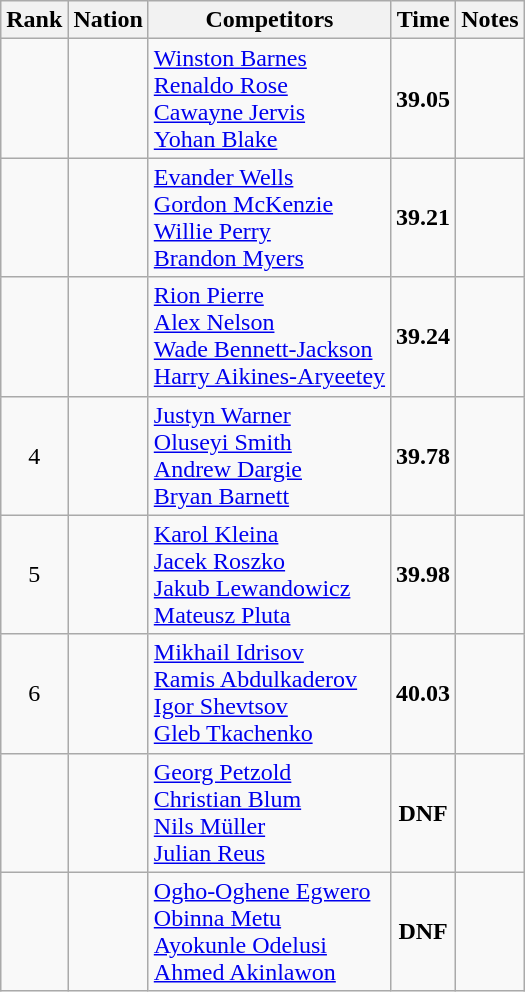<table class="wikitable sortable" style="text-align:center">
<tr>
<th>Rank</th>
<th>Nation</th>
<th>Competitors</th>
<th>Time</th>
<th>Notes</th>
</tr>
<tr>
<td></td>
<td align=left></td>
<td align=left><a href='#'>Winston Barnes</a><br><a href='#'>Renaldo Rose</a><br><a href='#'>Cawayne Jervis</a><br><a href='#'>Yohan Blake</a></td>
<td><strong>39.05</strong></td>
<td></td>
</tr>
<tr>
<td></td>
<td align=left></td>
<td align=left><a href='#'>Evander Wells</a><br><a href='#'>Gordon McKenzie</a><br><a href='#'>Willie Perry</a><br><a href='#'>Brandon Myers</a></td>
<td><strong>39.21</strong></td>
<td></td>
</tr>
<tr>
<td></td>
<td align=left></td>
<td align=left><a href='#'>Rion Pierre</a><br><a href='#'>Alex Nelson</a><br><a href='#'>Wade Bennett-Jackson</a><br><a href='#'>Harry Aikines-Aryeetey</a></td>
<td><strong>39.24</strong></td>
<td></td>
</tr>
<tr>
<td>4</td>
<td align=left></td>
<td align=left><a href='#'>Justyn Warner</a><br><a href='#'>Oluseyi Smith</a><br><a href='#'>Andrew Dargie</a><br><a href='#'>Bryan Barnett</a></td>
<td><strong>39.78</strong></td>
<td></td>
</tr>
<tr>
<td>5</td>
<td align=left></td>
<td align=left><a href='#'>Karol Kleina</a><br><a href='#'>Jacek Roszko</a><br><a href='#'>Jakub Lewandowicz</a><br><a href='#'>Mateusz Pluta</a></td>
<td><strong>39.98</strong></td>
<td></td>
</tr>
<tr>
<td>6</td>
<td align=left></td>
<td align=left><a href='#'>Mikhail Idrisov</a><br><a href='#'>Ramis Abdulkaderov</a><br><a href='#'>Igor Shevtsov</a><br><a href='#'>Gleb Tkachenko</a></td>
<td><strong>40.03</strong></td>
<td></td>
</tr>
<tr>
<td></td>
<td align=left></td>
<td align=left><a href='#'>Georg Petzold</a><br><a href='#'>Christian Blum</a><br><a href='#'>Nils Müller</a><br><a href='#'>Julian Reus</a></td>
<td><strong>DNF</strong></td>
<td></td>
</tr>
<tr>
<td></td>
<td align=left></td>
<td align=left><a href='#'>Ogho-Oghene Egwero</a><br><a href='#'>Obinna Metu</a><br><a href='#'>Ayokunle Odelusi</a><br><a href='#'>Ahmed Akinlawon</a></td>
<td><strong>DNF</strong></td>
<td></td>
</tr>
</table>
